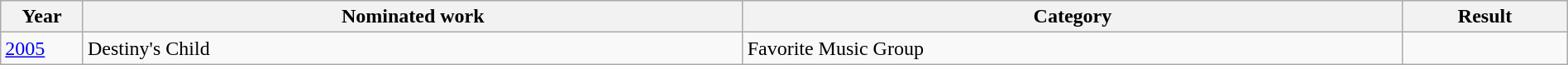<table class="wikitable" width="100%">
<tr>
<th width="5%">Year</th>
<th width="40%">Nominated work</th>
<th width="40%">Category</th>
<th width="10%">Result</th>
</tr>
<tr>
<td><a href='#'>2005</a></td>
<td>Destiny's Child</td>
<td>Favorite Music Group</td>
<td></td>
</tr>
</table>
